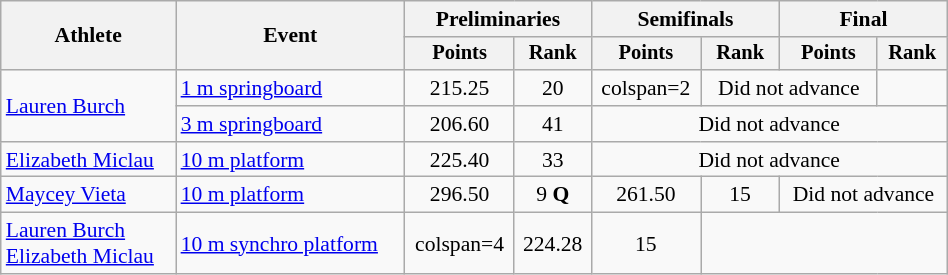<table class="wikitable" style="text-align:center; font-size:90%; width:50%;">
<tr>
<th rowspan=2>Athlete</th>
<th rowspan=2>Event</th>
<th colspan=2>Preliminaries</th>
<th colspan=2>Semifinals</th>
<th colspan=2>Final</th>
</tr>
<tr style="font-size:95%">
<th>Points</th>
<th>Rank</th>
<th>Points</th>
<th>Rank</th>
<th>Points</th>
<th>Rank</th>
</tr>
<tr>
<td align=left rowspan=2><a href='#'>Lauren Burch</a></td>
<td align=left><a href='#'>1 m springboard</a></td>
<td>215.25</td>
<td>20</td>
<td>colspan=2 </td>
<td colspan=2>Did not advance</td>
</tr>
<tr>
<td align=left><a href='#'>3 m springboard</a></td>
<td>206.60</td>
<td>41</td>
<td colspan=4>Did not advance</td>
</tr>
<tr>
<td align=left><a href='#'>Elizabeth Miclau</a></td>
<td align=left><a href='#'>10 m platform</a></td>
<td>225.40</td>
<td>33</td>
<td colspan=4>Did not advance</td>
</tr>
<tr>
<td align=left><a href='#'>Maycey Vieta</a></td>
<td align=left><a href='#'>10 m platform</a></td>
<td>296.50</td>
<td>9 <strong>Q</strong></td>
<td>261.50</td>
<td>15</td>
<td colspan=2>Did not advance</td>
</tr>
<tr>
<td align=left><a href='#'>Lauren Burch</a><br><a href='#'>Elizabeth Miclau</a></td>
<td align=left><a href='#'>10 m synchro platform</a></td>
<td>colspan=4 </td>
<td>224.28</td>
<td>15</td>
</tr>
</table>
